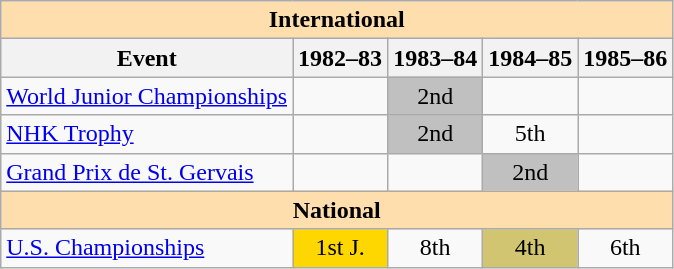<table class="wikitable" style="text-align:center">
<tr>
<th style="background-color: #ffdead; " colspan=5 align=center><strong>International</strong></th>
</tr>
<tr>
<th>Event</th>
<th>1982–83</th>
<th>1983–84</th>
<th>1984–85</th>
<th>1985–86</th>
</tr>
<tr>
<td align=left><a href='#'>World Junior Championships</a></td>
<td></td>
<td bgcolor=silver>2nd</td>
<td></td>
<td></td>
</tr>
<tr>
<td align=left><a href='#'>NHK Trophy</a></td>
<td></td>
<td bgcolor=silver>2nd</td>
<td>5th</td>
<td></td>
</tr>
<tr>
<td align=left><a href='#'>Grand Prix de St. Gervais</a></td>
<td></td>
<td></td>
<td bgcolor=silver>2nd</td>
<td></td>
</tr>
<tr>
<th style="background-color: #ffdead; " colspan=5 align=center><strong>National</strong></th>
</tr>
<tr>
<td align=left><a href='#'>U.S. Championships</a></td>
<td bgcolor=gold>1st J.</td>
<td>8th</td>
<td bgcolor=d1c571>4th</td>
<td>6th</td>
</tr>
</table>
